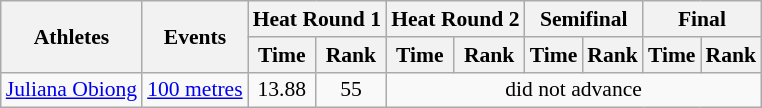<table class=wikitable style=font-size:90%>
<tr>
<th rowspan=2>Athletes</th>
<th rowspan=2>Events</th>
<th colspan=2>Heat Round 1</th>
<th colspan=2>Heat Round 2</th>
<th colspan=2>Semifinal</th>
<th colspan=2>Final</th>
</tr>
<tr>
<th>Time</th>
<th>Rank</th>
<th>Time</th>
<th>Rank</th>
<th>Time</th>
<th>Rank</th>
<th>Time</th>
<th>Rank</th>
</tr>
<tr>
<td><a href='#'>Juliana Obiong</a></td>
<td><a href='#'>100 metres</a></td>
<td align=center>13.88</td>
<td align=center>55</td>
<td align=center colspan=6>did not advance</td>
</tr>
</table>
